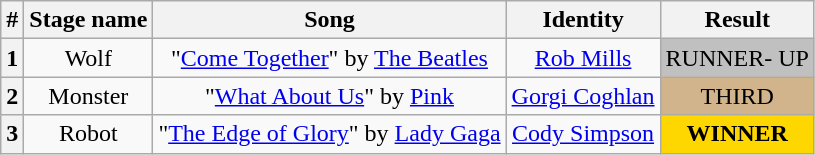<table class="wikitable plainrowheaders" style="text-align: center;">
<tr>
<th>#</th>
<th>Stage name</th>
<th>Song</th>
<th>Identity</th>
<th>Result</th>
</tr>
<tr>
<th>1</th>
<td>Wolf</td>
<td>"<a href='#'>Come Together</a>" by <a href='#'>The Beatles</a></td>
<td><a href='#'>Rob Mills</a></td>
<td bgcolor=Silver>RUNNER- UP</td>
</tr>
<tr>
<th>2</th>
<td>Monster</td>
<td>"<a href='#'>What About Us</a>" by <a href='#'>Pink</a></td>
<td><a href='#'>Gorgi Coghlan</a></td>
<td bgcolor=tan>THIRD</td>
</tr>
<tr>
<th>3</th>
<td>Robot</td>
<td>"<a href='#'>The Edge of Glory</a>" by <a href='#'>Lady Gaga</a></td>
<td><a href='#'>Cody Simpson</a></td>
<td bgcolor=Gold><strong>WINNER</strong></td>
</tr>
</table>
